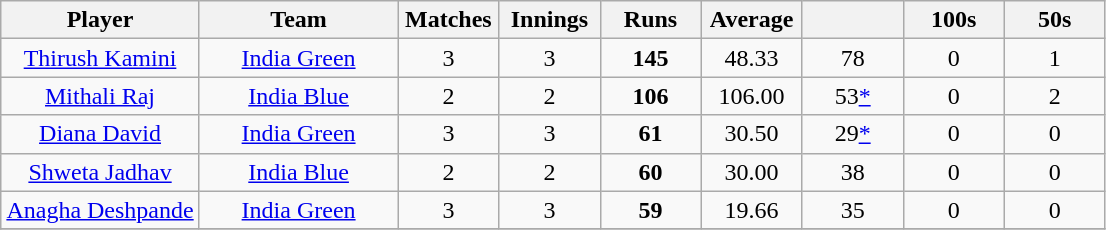<table class="wikitable" style="text-align:center;">
<tr>
<th width=125>Player</th>
<th width=125>Team</th>
<th width=60>Matches</th>
<th width=60>Innings</th>
<th width=60>Runs</th>
<th width=60>Average</th>
<th width=60></th>
<th width=60>100s</th>
<th width=60>50s</th>
</tr>
<tr>
<td><a href='#'>Thirush Kamini</a></td>
<td><a href='#'>India Green</a></td>
<td>3</td>
<td>3</td>
<td><strong>145</strong></td>
<td>48.33</td>
<td>78</td>
<td>0</td>
<td>1</td>
</tr>
<tr>
<td><a href='#'>Mithali Raj</a></td>
<td><a href='#'>India Blue</a></td>
<td>2</td>
<td>2</td>
<td><strong>106</strong></td>
<td>106.00</td>
<td>53<a href='#'>*</a></td>
<td>0</td>
<td>2</td>
</tr>
<tr>
<td><a href='#'>Diana David</a></td>
<td><a href='#'>India Green</a></td>
<td>3</td>
<td>3</td>
<td><strong>61</strong></td>
<td>30.50</td>
<td>29<a href='#'>*</a></td>
<td>0</td>
<td>0</td>
</tr>
<tr>
<td><a href='#'>Shweta Jadhav</a></td>
<td><a href='#'>India Blue</a></td>
<td>2</td>
<td>2</td>
<td><strong>60</strong></td>
<td>30.00</td>
<td>38</td>
<td>0</td>
<td>0</td>
</tr>
<tr>
<td><a href='#'>Anagha Deshpande</a></td>
<td><a href='#'>India Green</a></td>
<td>3</td>
<td>3</td>
<td><strong>59</strong></td>
<td>19.66</td>
<td>35</td>
<td>0</td>
<td>0</td>
</tr>
<tr>
</tr>
</table>
